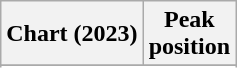<table class="wikitable sortable plainrowheaders" style="text-align:center">
<tr>
<th scope="col">Chart (2023)</th>
<th scope="col">Peak<br>position</th>
</tr>
<tr>
</tr>
<tr>
</tr>
<tr>
</tr>
</table>
